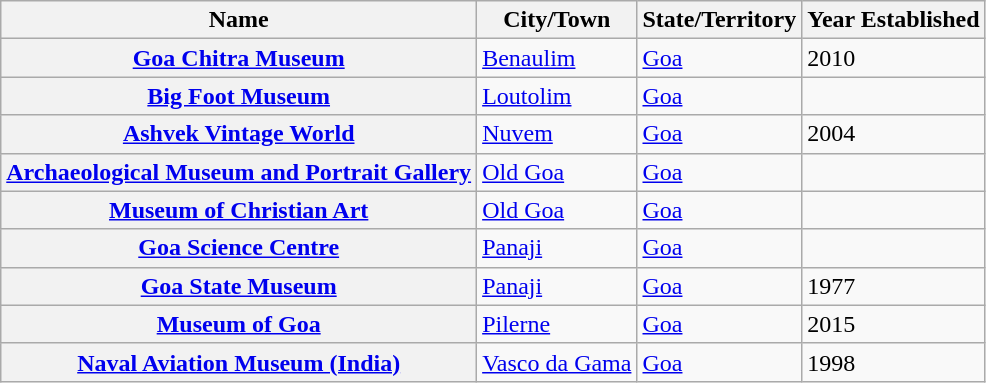<table class="wikitable sortable">
<tr>
<th scope=col>Name</th>
<th scope=col>City/Town</th>
<th scope=col>State/Territory</th>
<th scope=col>Year Established</th>
</tr>
<tr>
<th scope=row><a href='#'>Goa Chitra Museum</a></th>
<td><a href='#'>Benaulim</a></td>
<td><a href='#'>Goa</a></td>
<td>2010</td>
</tr>
<tr>
<th scope=row><a href='#'>Big Foot Museum</a></th>
<td><a href='#'>Loutolim</a></td>
<td><a href='#'>Goa</a></td>
<td></td>
</tr>
<tr>
<th scope=row><a href='#'>Ashvek Vintage World</a></th>
<td><a href='#'>Nuvem</a></td>
<td><a href='#'>Goa</a></td>
<td>2004</td>
</tr>
<tr>
<th scope=row><a href='#'>Archaeological Museum and Portrait Gallery</a></th>
<td><a href='#'>Old Goa</a></td>
<td><a href='#'>Goa</a></td>
<td></td>
</tr>
<tr>
<th scope=row><a href='#'>Museum of Christian Art</a></th>
<td><a href='#'>Old Goa</a></td>
<td><a href='#'>Goa</a></td>
<td></td>
</tr>
<tr>
<th scope=row><a href='#'>Goa Science Centre</a></th>
<td><a href='#'>Panaji</a></td>
<td><a href='#'>Goa</a></td>
<td></td>
</tr>
<tr>
<th scope=row><a href='#'>Goa State Museum</a></th>
<td><a href='#'>Panaji</a></td>
<td><a href='#'>Goa</a></td>
<td>1977</td>
</tr>
<tr>
<th scope=row><a href='#'>Museum of Goa</a></th>
<td><a href='#'>Pilerne</a></td>
<td><a href='#'>Goa</a></td>
<td>2015</td>
</tr>
<tr>
<th scope=row><a href='#'>Naval Aviation Museum (India)</a></th>
<td><a href='#'>Vasco da Gama</a></td>
<td><a href='#'>Goa</a></td>
<td>1998</td>
</tr>
</table>
